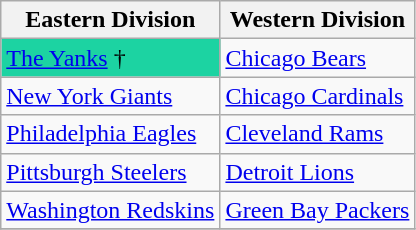<table class="wikitable">
<tr>
<th><strong>Eastern Division</strong></th>
<th><strong>Western Division</strong></th>
</tr>
<tr>
<td style="background-color: #1CD3A2;"><a href='#'>The Yanks</a> †</td>
<td><a href='#'>Chicago Bears</a></td>
</tr>
<tr>
<td><a href='#'>New York Giants</a></td>
<td><a href='#'>Chicago Cardinals</a></td>
</tr>
<tr>
<td><a href='#'>Philadelphia Eagles</a></td>
<td><a href='#'>Cleveland Rams</a></td>
</tr>
<tr>
<td><a href='#'>Pittsburgh Steelers</a></td>
<td><a href='#'>Detroit Lions</a></td>
</tr>
<tr>
<td><a href='#'>Washington Redskins</a></td>
<td><a href='#'>Green Bay Packers</a></td>
</tr>
<tr>
</tr>
</table>
